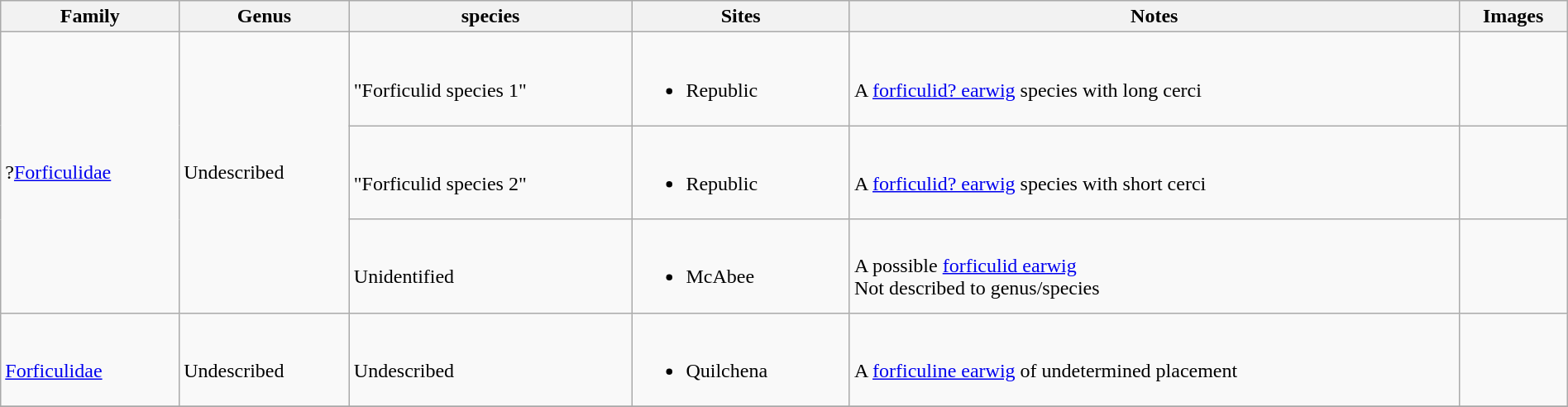<table class="wikitable sortable"  style="margin:auto; width:100%;">
<tr>
<th>Family</th>
<th>Genus</th>
<th>species</th>
<th>Sites</th>
<th>Notes</th>
<th>Images</th>
</tr>
<tr>
<td rowspan=3>?<a href='#'>Forficulidae</a></td>
<td rowspan=3>Undescribed</td>
<td><br>"Forficulid species 1"</td>
<td><br><ul><li>Republic</li></ul></td>
<td><br>A <a href='#'>forficulid? earwig</a> species with long cerci</td>
<td><br></td>
</tr>
<tr>
<td><br>"Forficulid species 2"</td>
<td><br><ul><li>Republic</li></ul></td>
<td><br>A <a href='#'>forficulid? earwig</a> species with short cerci</td>
<td><br></td>
</tr>
<tr>
<td><br>Unidentified</td>
<td><br><ul><li>McAbee</li></ul></td>
<td><br>A possible <a href='#'>forficulid earwig</a><br> Not described to genus/species</td>
<td></td>
</tr>
<tr>
<td><br><a href='#'>Forficulidae</a></td>
<td><br>Undescribed</td>
<td><br>Undescribed</td>
<td><br><ul><li>Quilchena</li></ul></td>
<td><br>A <a href='#'>forficuline earwig</a> of undetermined placement</td>
<td></td>
</tr>
<tr>
</tr>
</table>
